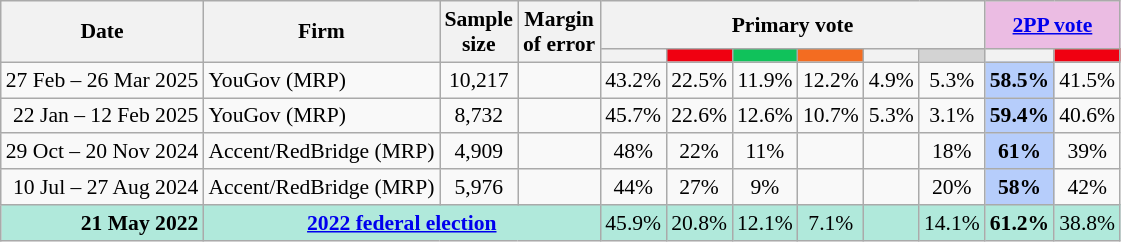<table class="nowrap wikitable tpl-blanktable" style=text-align:center;font-size:90%>
<tr>
<th rowspan=2>Date</th>
<th rowspan=2>Firm</th>
<th rowspan=2>Sample<br>size</th>
<th rowspan=2>Margin<br>of error</th>
<th colspan=6>Primary vote</th>
<th colspan=2 class=unsortable style=background:#ebbce3><a href='#'>2PP vote</a></th>
</tr>
<tr>
<th style=background:></th>
<th class="unsortable" style="background:#F00011"></th>
<th class=unsortable style=background:#10C25B></th>
<th class=unsortable style=background:#f36c21></th>
<th class=unsortable style=background:></th>
<th class=unsortable style=background:lightgray></th>
<th style=background:></th>
<th class="unsortable" style="background:#F00011"></th>
</tr>
<tr>
<td align=right>27 Feb – 26 Mar 2025</td>
<td align=left>YouGov (MRP)</td>
<td>10,217</td>
<td></td>
<td>43.2%</td>
<td>22.5%</td>
<td>11.9%</td>
<td>12.2%</td>
<td>4.9%</td>
<td>5.3%</td>
<th style="background:#B6CDFB">58.5%</th>
<td>41.5%</td>
</tr>
<tr>
<td align=right>22 Jan – 12 Feb 2025</td>
<td align=left>YouGov (MRP)</td>
<td>8,732</td>
<td></td>
<td>45.7%</td>
<td>22.6%</td>
<td>12.6%</td>
<td>10.7%</td>
<td>5.3%</td>
<td>3.1%</td>
<th style="background:#B6CDFB">59.4%</th>
<td>40.6%</td>
</tr>
<tr>
<td align=right>29 Oct – 20 Nov 2024</td>
<td align=left>Accent/RedBridge (MRP)</td>
<td>4,909</td>
<td></td>
<td>48%</td>
<td>22%</td>
<td>11%</td>
<td></td>
<td></td>
<td>18%</td>
<th style="background:#B6CDFB">61%</th>
<td>39%</td>
</tr>
<tr>
<td align=right>10 Jul – 27 Aug 2024</td>
<td align=left>Accent/RedBridge (MRP)</td>
<td>5,976</td>
<td></td>
<td>44%</td>
<td>27%</td>
<td>9%</td>
<td></td>
<td></td>
<td>20%</td>
<th style="background:#B6CDFB">58%</th>
<td>42%</td>
</tr>
<tr style=background:#b0e9db>
<td style=text-align:right data-sort-value=21-May-2022><strong>21 May 2022</strong></td>
<td colspan=3 style=text-align:center><strong><a href='#'>2022 federal election</a></strong></td>
<td>45.9%</td>
<td>20.8%</td>
<td>12.1%</td>
<td>7.1%</td>
<td></td>
<td>14.1%</td>
<td><strong>61.2%</strong></td>
<td>38.8%</td>
</tr>
</table>
